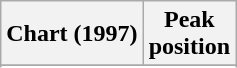<table class="wikitable sortable plainrowheaders" style="text-align:center;">
<tr>
<th scope="col">Chart (1997)</th>
<th scope="col">Peak<br>position</th>
</tr>
<tr>
</tr>
<tr>
</tr>
<tr>
</tr>
<tr>
</tr>
<tr>
</tr>
<tr>
</tr>
<tr>
</tr>
<tr>
</tr>
<tr>
</tr>
<tr>
</tr>
<tr>
</tr>
</table>
